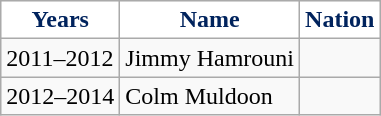<table class="wikitable sortable">
<tr>
<th style="background:white; color:#00235d;" scope="col">Years</th>
<th style="background:white; color:#00235d;" scope="col">Name</th>
<th style="background:white; color:#00235d;" scope="col">Nation</th>
</tr>
<tr>
<td>2011–2012</td>
<td>Jimmy Hamrouni</td>
<td></td>
</tr>
<tr>
<td>2012–2014</td>
<td>Colm Muldoon</td>
<td></td>
</tr>
</table>
